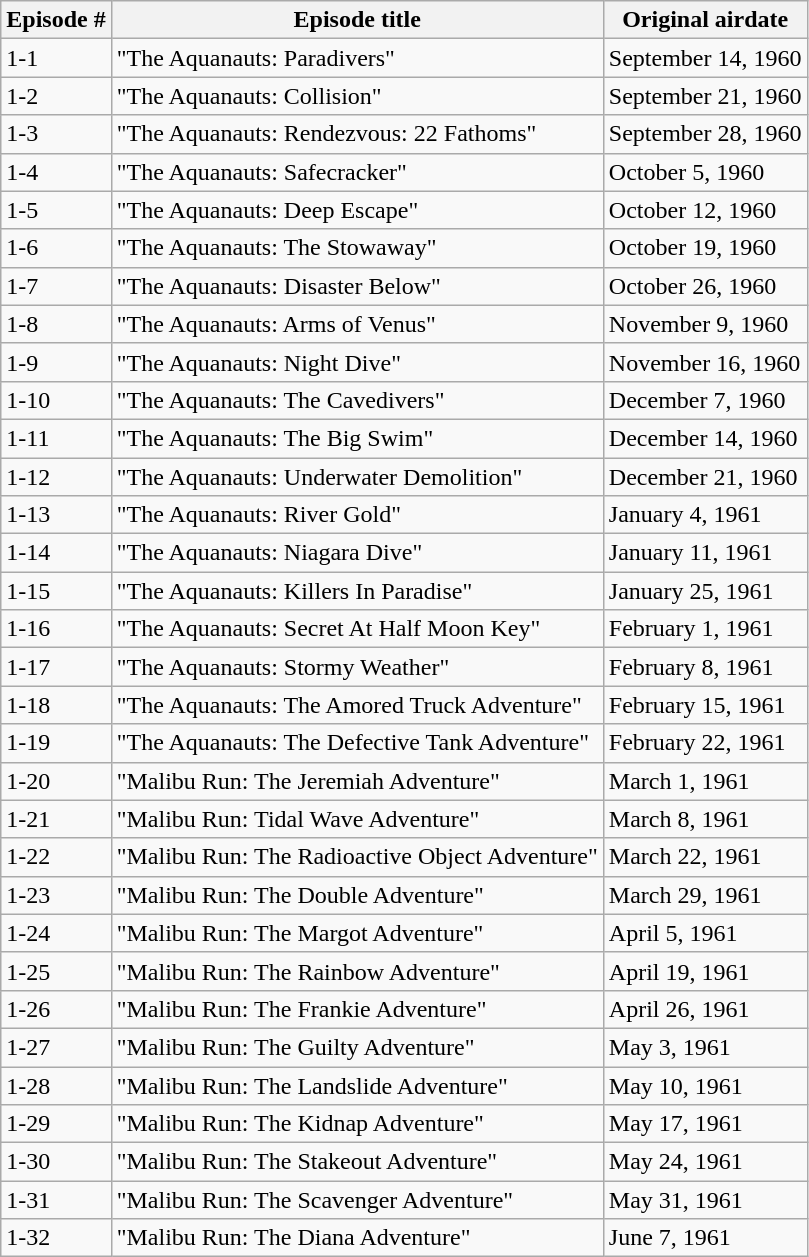<table class="wikitable">
<tr>
<th>Episode #</th>
<th>Episode title</th>
<th>Original airdate</th>
</tr>
<tr>
<td>1-1</td>
<td>"The Aquanauts: Paradivers"</td>
<td>September 14, 1960</td>
</tr>
<tr>
<td>1-2</td>
<td>"The Aquanauts: Collision"</td>
<td>September 21, 1960</td>
</tr>
<tr>
<td>1-3</td>
<td>"The Aquanauts: Rendezvous: 22 Fathoms"</td>
<td>September 28, 1960</td>
</tr>
<tr>
<td>1-4</td>
<td>"The Aquanauts: Safecracker"</td>
<td>October 5, 1960</td>
</tr>
<tr>
<td>1-5</td>
<td>"The Aquanauts: Deep Escape"</td>
<td>October 12, 1960</td>
</tr>
<tr>
<td>1-6</td>
<td>"The Aquanauts: The Stowaway"</td>
<td>October 19, 1960</td>
</tr>
<tr>
<td>1-7</td>
<td>"The Aquanauts: Disaster Below"</td>
<td>October 26, 1960</td>
</tr>
<tr>
<td>1-8</td>
<td>"The Aquanauts: Arms of Venus"</td>
<td>November 9, 1960</td>
</tr>
<tr>
<td>1-9</td>
<td>"The Aquanauts: Night Dive"</td>
<td>November 16, 1960</td>
</tr>
<tr>
<td>1-10</td>
<td>"The Aquanauts: The Cavedivers"</td>
<td>December 7, 1960</td>
</tr>
<tr>
<td>1-11</td>
<td>"The Aquanauts: The Big Swim"</td>
<td>December 14, 1960</td>
</tr>
<tr>
<td>1-12</td>
<td>"The Aquanauts: Underwater Demolition"</td>
<td>December 21, 1960</td>
</tr>
<tr>
<td>1-13</td>
<td>"The Aquanauts: River Gold"</td>
<td>January 4, 1961</td>
</tr>
<tr>
<td>1-14</td>
<td>"The Aquanauts: Niagara Dive"</td>
<td>January 11, 1961</td>
</tr>
<tr>
<td>1-15</td>
<td>"The Aquanauts: Killers In Paradise"</td>
<td>January 25, 1961</td>
</tr>
<tr>
<td>1-16</td>
<td>"The Aquanauts: Secret At Half Moon Key"</td>
<td>February 1, 1961</td>
</tr>
<tr>
<td>1-17</td>
<td>"The Aquanauts: Stormy Weather"</td>
<td>February 8, 1961</td>
</tr>
<tr>
<td>1-18</td>
<td>"The Aquanauts: The Amored Truck Adventure"</td>
<td>February 15, 1961</td>
</tr>
<tr>
<td>1-19</td>
<td>"The Aquanauts: The Defective Tank Adventure"</td>
<td>February 22, 1961</td>
</tr>
<tr>
<td>1-20</td>
<td>"Malibu Run: The Jeremiah Adventure"</td>
<td>March 1, 1961</td>
</tr>
<tr>
<td>1-21</td>
<td>"Malibu Run: Tidal Wave Adventure"</td>
<td>March 8, 1961</td>
</tr>
<tr>
<td>1-22</td>
<td>"Malibu Run: The Radioactive Object Adventure"</td>
<td>March 22, 1961</td>
</tr>
<tr>
<td>1-23</td>
<td>"Malibu Run: The Double Adventure"</td>
<td>March 29, 1961</td>
</tr>
<tr>
<td>1-24</td>
<td>"Malibu Run: The Margot Adventure"</td>
<td>April 5, 1961</td>
</tr>
<tr>
<td>1-25</td>
<td>"Malibu Run: The Rainbow Adventure"</td>
<td>April 19, 1961</td>
</tr>
<tr>
<td>1-26</td>
<td>"Malibu Run: The Frankie Adventure"</td>
<td>April 26, 1961</td>
</tr>
<tr>
<td>1-27</td>
<td>"Malibu Run: The Guilty Adventure"</td>
<td>May 3, 1961</td>
</tr>
<tr>
<td>1-28</td>
<td>"Malibu Run: The Landslide Adventure"</td>
<td>May 10, 1961</td>
</tr>
<tr>
<td>1-29</td>
<td>"Malibu Run: The Kidnap Adventure"</td>
<td>May 17, 1961</td>
</tr>
<tr>
<td>1-30</td>
<td>"Malibu Run: The Stakeout Adventure"</td>
<td>May 24, 1961</td>
</tr>
<tr>
<td>1-31</td>
<td>"Malibu Run: The Scavenger Adventure"</td>
<td>May 31, 1961</td>
</tr>
<tr>
<td>1-32</td>
<td>"Malibu Run: The Diana Adventure"</td>
<td>June 7, 1961</td>
</tr>
</table>
